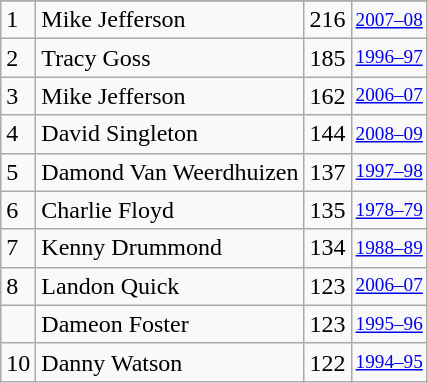<table class="wikitable">
<tr>
</tr>
<tr>
<td>1</td>
<td>Mike Jefferson</td>
<td>216</td>
<td style="font-size:80%;"><a href='#'>2007–08</a></td>
</tr>
<tr>
<td>2</td>
<td>Tracy Goss</td>
<td>185</td>
<td style="font-size:80%;"><a href='#'>1996–97</a></td>
</tr>
<tr>
<td>3</td>
<td>Mike Jefferson</td>
<td>162</td>
<td style="font-size:80%;"><a href='#'>2006–07</a></td>
</tr>
<tr>
<td>4</td>
<td>David Singleton</td>
<td>144</td>
<td style="font-size:80%;"><a href='#'>2008–09</a></td>
</tr>
<tr>
<td>5</td>
<td>Damond Van Weerdhuizen</td>
<td>137</td>
<td style="font-size:80%;"><a href='#'>1997–98</a></td>
</tr>
<tr>
<td>6</td>
<td>Charlie Floyd</td>
<td>135</td>
<td style="font-size:80%;"><a href='#'>1978–79</a></td>
</tr>
<tr>
<td>7</td>
<td>Kenny Drummond</td>
<td>134</td>
<td style="font-size:80%;"><a href='#'>1988–89</a></td>
</tr>
<tr>
<td>8</td>
<td>Landon Quick</td>
<td>123</td>
<td style="font-size:80%;"><a href='#'>2006–07</a></td>
</tr>
<tr>
<td></td>
<td>Dameon Foster</td>
<td>123</td>
<td style="font-size:80%;"><a href='#'>1995–96</a></td>
</tr>
<tr>
<td>10</td>
<td>Danny Watson</td>
<td>122</td>
<td style="font-size:80%;"><a href='#'>1994–95</a></td>
</tr>
</table>
